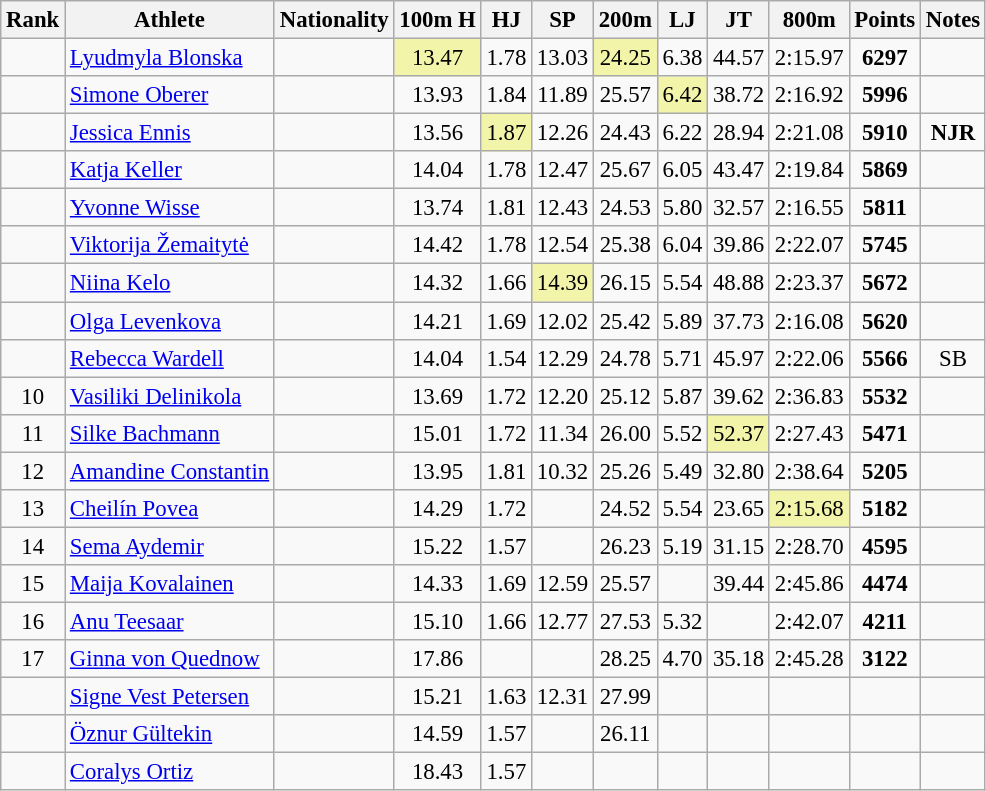<table class="wikitable sortable" style="text-align:center;font-size:95%">
<tr>
<th>Rank</th>
<th>Athlete</th>
<th>Nationality</th>
<th>100m H</th>
<th>HJ</th>
<th>SP</th>
<th>200m</th>
<th>LJ</th>
<th>JT</th>
<th>800m</th>
<th>Points</th>
<th>Notes</th>
</tr>
<tr>
<td></td>
<td align=left><a href='#'>Lyudmyla Blonska</a></td>
<td align=left></td>
<td bgcolor=#F2F5A9>13.47</td>
<td>1.78</td>
<td>13.03</td>
<td bgcolor=#F2F5A9>24.25</td>
<td>6.38</td>
<td>44.57</td>
<td>2:15.97</td>
<td><strong>6297</strong></td>
<td></td>
</tr>
<tr>
<td></td>
<td align=left><a href='#'>Simone Oberer</a></td>
<td align=left></td>
<td>13.93</td>
<td>1.84</td>
<td>11.89</td>
<td>25.57</td>
<td bgcolor=#F2F5A9>6.42</td>
<td>38.72</td>
<td>2:16.92</td>
<td><strong>5996</strong></td>
<td></td>
</tr>
<tr>
<td></td>
<td align=left><a href='#'>Jessica Ennis</a></td>
<td align=left></td>
<td>13.56</td>
<td bgcolor=#F2F5A9>1.87</td>
<td>12.26</td>
<td>24.43</td>
<td>6.22</td>
<td>28.94</td>
<td>2:21.08</td>
<td><strong>5910</strong></td>
<td><strong>NJR</strong></td>
</tr>
<tr>
<td></td>
<td align=left><a href='#'>Katja Keller</a></td>
<td align=left></td>
<td>14.04</td>
<td>1.78</td>
<td>12.47</td>
<td>25.67</td>
<td>6.05</td>
<td>43.47</td>
<td>2:19.84</td>
<td><strong>5869</strong></td>
<td></td>
</tr>
<tr>
<td></td>
<td align=left><a href='#'>Yvonne Wisse</a></td>
<td align=left></td>
<td>13.74</td>
<td>1.81</td>
<td>12.43</td>
<td>24.53</td>
<td>5.80</td>
<td>32.57</td>
<td>2:16.55</td>
<td><strong>5811</strong></td>
<td></td>
</tr>
<tr>
<td></td>
<td align=left><a href='#'>Viktorija Žemaitytė</a></td>
<td align=left></td>
<td>14.42</td>
<td>1.78</td>
<td>12.54</td>
<td>25.38</td>
<td>6.04</td>
<td>39.86</td>
<td>2:22.07</td>
<td><strong>5745</strong></td>
<td></td>
</tr>
<tr>
<td></td>
<td align=left><a href='#'>Niina Kelo</a></td>
<td align=left></td>
<td>14.32</td>
<td>1.66</td>
<td bgcolor=#F2F5A9>14.39</td>
<td>26.15</td>
<td>5.54</td>
<td>48.88</td>
<td>2:23.37</td>
<td><strong>5672</strong></td>
<td></td>
</tr>
<tr>
<td></td>
<td align=left><a href='#'>Olga Levenkova</a></td>
<td align=left></td>
<td>14.21</td>
<td>1.69</td>
<td>12.02</td>
<td>25.42</td>
<td>5.89</td>
<td>37.73</td>
<td>2:16.08</td>
<td><strong>5620</strong></td>
<td></td>
</tr>
<tr>
<td></td>
<td align=left><a href='#'>Rebecca Wardell</a></td>
<td align=left></td>
<td>14.04</td>
<td>1.54</td>
<td>12.29</td>
<td>24.78</td>
<td>5.71</td>
<td>45.97</td>
<td>2:22.06</td>
<td><strong>5566</strong></td>
<td>SB</td>
</tr>
<tr>
<td>10</td>
<td align=left><a href='#'>Vasiliki Delinikola</a></td>
<td align=left></td>
<td>13.69</td>
<td>1.72</td>
<td>12.20</td>
<td>25.12</td>
<td>5.87</td>
<td>39.62</td>
<td>2:36.83</td>
<td><strong>5532</strong></td>
<td></td>
</tr>
<tr>
<td>11</td>
<td align=left><a href='#'>Silke Bachmann</a></td>
<td align=left></td>
<td>15.01</td>
<td>1.72</td>
<td>11.34</td>
<td>26.00</td>
<td>5.52</td>
<td bgcolor=#F2F5A9>52.37</td>
<td>2:27.43</td>
<td><strong>5471</strong></td>
<td></td>
</tr>
<tr>
<td>12</td>
<td align=left><a href='#'>Amandine Constantin</a></td>
<td align=left></td>
<td>13.95</td>
<td>1.81</td>
<td>10.32</td>
<td>25.26</td>
<td>5.49</td>
<td>32.80</td>
<td>2:38.64</td>
<td><strong>5205</strong></td>
<td></td>
</tr>
<tr>
<td>13</td>
<td align=left><a href='#'>Cheilín Povea</a></td>
<td align=left></td>
<td>14.29</td>
<td>1.72</td>
<td></td>
<td>24.52</td>
<td>5.54</td>
<td>23.65</td>
<td bgcolor=#F2F5A9>2:15.68</td>
<td><strong>5182</strong></td>
<td></td>
</tr>
<tr>
<td>14</td>
<td align=left><a href='#'>Sema Aydemir</a></td>
<td align=left></td>
<td>15.22</td>
<td>1.57</td>
<td></td>
<td>26.23</td>
<td>5.19</td>
<td>31.15</td>
<td>2:28.70</td>
<td><strong>4595</strong></td>
<td></td>
</tr>
<tr>
<td>15</td>
<td align=left><a href='#'>Maija Kovalainen</a></td>
<td align=left></td>
<td>14.33</td>
<td>1.69</td>
<td>12.59</td>
<td>25.57</td>
<td></td>
<td>39.44</td>
<td>2:45.86</td>
<td><strong>4474</strong></td>
<td></td>
</tr>
<tr>
<td>16</td>
<td align=left><a href='#'>Anu Teesaar</a></td>
<td align=left></td>
<td>15.10</td>
<td>1.66</td>
<td>12.77</td>
<td>27.53</td>
<td>5.32</td>
<td></td>
<td>2:42.07</td>
<td><strong>4211</strong></td>
<td></td>
</tr>
<tr>
<td>17</td>
<td align=left><a href='#'>Ginna von Quednow</a></td>
<td align=left></td>
<td>17.86</td>
<td></td>
<td></td>
<td>28.25</td>
<td>4.70</td>
<td>35.18</td>
<td>2:45.28</td>
<td><strong>3122</strong></td>
<td></td>
</tr>
<tr>
<td></td>
<td align=left><a href='#'>Signe Vest Petersen</a></td>
<td align=left></td>
<td>15.21</td>
<td>1.63</td>
<td>12.31</td>
<td>27.99</td>
<td></td>
<td></td>
<td></td>
<td><strong></strong></td>
<td></td>
</tr>
<tr>
<td></td>
<td align=left><a href='#'>Öznur Gültekin</a></td>
<td align=left></td>
<td>14.59</td>
<td>1.57</td>
<td></td>
<td>26.11</td>
<td></td>
<td></td>
<td></td>
<td><strong></strong></td>
<td></td>
</tr>
<tr>
<td></td>
<td align=left><a href='#'>Coralys Ortiz</a></td>
<td align=left></td>
<td>18.43</td>
<td>1.57</td>
<td></td>
<td></td>
<td></td>
<td></td>
<td></td>
<td><strong></strong></td>
<td></td>
</tr>
</table>
